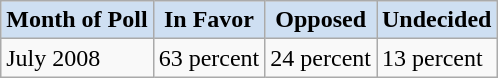<table class="wikitable">
<tr>
<th style="background-color:#cedff2">Month of Poll</th>
<th style="background-color:#cedff2">In Favor</th>
<th style="background-color:#cedff2">Opposed</th>
<th style="background-color:#cedff2">Undecided</th>
</tr>
<tr valign="top">
<td>July 2008</td>
<td>63 percent</td>
<td>24 percent</td>
<td>13 percent</td>
</tr>
</table>
